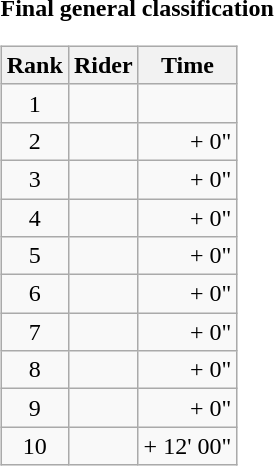<table>
<tr>
<td><strong>Final general classification</strong><br><table class="wikitable">
<tr>
<th scope="col">Rank</th>
<th scope="col">Rider</th>
<th scope="col">Time</th>
</tr>
<tr>
<td style="text-align:center;">1</td>
<td></td>
<td style="text-align:right;"></td>
</tr>
<tr>
<td style="text-align:center;">2</td>
<td></td>
<td style="text-align:right;">+ 0"</td>
</tr>
<tr>
<td style="text-align:center;">3</td>
<td></td>
<td style="text-align:right;">+ 0"</td>
</tr>
<tr>
<td style="text-align:center;">4</td>
<td></td>
<td style="text-align:right;">+ 0"</td>
</tr>
<tr>
<td style="text-align:center;">5</td>
<td></td>
<td style="text-align:right;">+ 0"</td>
</tr>
<tr>
<td style="text-align:center;">6</td>
<td></td>
<td style="text-align:right;">+ 0"</td>
</tr>
<tr>
<td style="text-align:center;">7</td>
<td></td>
<td style="text-align:right;">+ 0"</td>
</tr>
<tr>
<td style="text-align:center;">8</td>
<td></td>
<td style="text-align:right;">+ 0"</td>
</tr>
<tr>
<td style="text-align:center;">9</td>
<td></td>
<td style="text-align:right;">+ 0"</td>
</tr>
<tr>
<td style="text-align:center;">10</td>
<td></td>
<td style="text-align:right;">+ 12' 00"</td>
</tr>
</table>
</td>
</tr>
</table>
